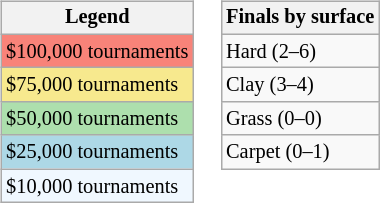<table>
<tr valign=top>
<td><br><table class=wikitable style="font-size:85%">
<tr>
<th>Legend</th>
</tr>
<tr style="background:#f88379;">
<td>$100,000 tournaments</td>
</tr>
<tr style="background:#f7e98e;">
<td>$75,000 tournaments</td>
</tr>
<tr style="background:#addfad;">
<td>$50,000 tournaments</td>
</tr>
<tr style="background:lightblue;">
<td>$25,000 tournaments</td>
</tr>
<tr style="background:#f0f8ff;">
<td>$10,000 tournaments</td>
</tr>
</table>
</td>
<td><br><table class=wikitable style="font-size:85%">
<tr>
<th>Finals by surface</th>
</tr>
<tr>
<td>Hard (2–6)</td>
</tr>
<tr>
<td>Clay (3–4)</td>
</tr>
<tr>
<td>Grass (0–0)</td>
</tr>
<tr>
<td>Carpet (0–1)</td>
</tr>
</table>
</td>
</tr>
</table>
